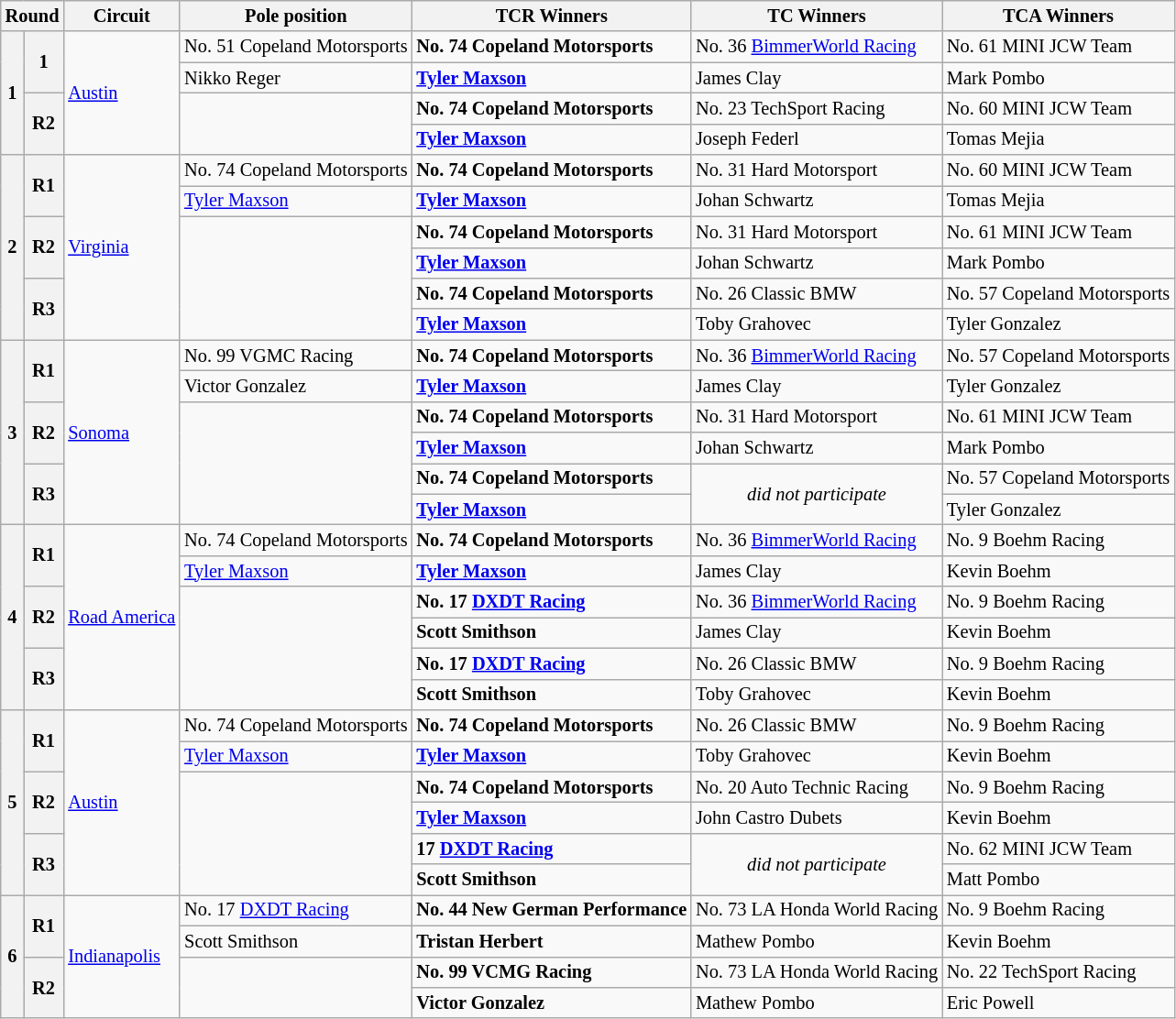<table class="wikitable" style="font-size:85%;">
<tr>
<th colspan=2>Round</th>
<th>Circuit</th>
<th>Pole position</th>
<th>TCR Winners</th>
<th>TC Winners</th>
<th>TCA Winners</th>
</tr>
<tr>
<th rowspan=4>1</th>
<th rowspan=2>1</th>
<td rowspan=4> <a href='#'>Austin</a></td>
<td> No. 51 Copeland Motorsports</td>
<td><strong> No. 74 Copeland Motorsports</strong></td>
<td> No. 36 <a href='#'>BimmerWorld Racing</a></td>
<td> No. 61 MINI JCW Team</td>
</tr>
<tr>
<td> Nikko Reger</td>
<td><strong> <a href='#'>Tyler Maxson</a></strong></td>
<td> James Clay</td>
<td> Mark Pombo</td>
</tr>
<tr>
<th rowspan=2>R2</th>
<td rowspan=2></td>
<td><strong> No. 74 Copeland Motorsports</strong></td>
<td> No. 23 TechSport Racing</td>
<td> No. 60 MINI JCW Team</td>
</tr>
<tr>
<td><strong> <a href='#'>Tyler Maxson</a></strong></td>
<td> Joseph Federl</td>
<td> Tomas Mejia</td>
</tr>
<tr>
<th rowspan=6>2</th>
<th rowspan=2>R1</th>
<td rowspan=6> <a href='#'>Virginia</a></td>
<td> No. 74 Copeland Motorsports</td>
<td><strong> No. 74 Copeland Motorsports</strong></td>
<td> No. 31 Hard Motorsport</td>
<td> No. 60 MINI JCW Team</td>
</tr>
<tr>
<td> <a href='#'>Tyler Maxson</a></td>
<td><strong> <a href='#'>Tyler Maxson</a></strong></td>
<td> Johan Schwartz</td>
<td> Tomas Mejia</td>
</tr>
<tr>
<th rowspan=2>R2</th>
<td rowspan=4></td>
<td><strong> No. 74 Copeland Motorsports</strong></td>
<td> No. 31 Hard Motorsport</td>
<td> No. 61 MINI JCW Team</td>
</tr>
<tr>
<td><strong> <a href='#'>Tyler Maxson</a></strong></td>
<td> Johan Schwartz</td>
<td> Mark Pombo</td>
</tr>
<tr>
<th rowspan=2>R3</th>
<td><strong> No. 74 Copeland Motorsports</strong></td>
<td> No. 26 Classic BMW</td>
<td> No. 57 Copeland Motorsports</td>
</tr>
<tr>
<td><strong> <a href='#'>Tyler Maxson</a></strong></td>
<td> Toby Grahovec</td>
<td> Tyler Gonzalez</td>
</tr>
<tr>
<th rowspan=6>3</th>
<th rowspan=2>R1</th>
<td rowspan=6> <a href='#'>Sonoma</a></td>
<td> No. 99 VGMC Racing</td>
<td><strong> No. 74 Copeland Motorsports</strong></td>
<td> No. 36 <a href='#'>BimmerWorld Racing</a></td>
<td> No. 57 Copeland Motorsports</td>
</tr>
<tr>
<td> Victor Gonzalez</td>
<td><strong> <a href='#'>Tyler Maxson</a></strong></td>
<td> James Clay</td>
<td> Tyler Gonzalez</td>
</tr>
<tr>
<th rowspan=2>R2</th>
<td rowspan=4></td>
<td><strong> No. 74 Copeland Motorsports</strong></td>
<td> No. 31 Hard Motorsport</td>
<td> No. 61 MINI JCW Team</td>
</tr>
<tr>
<td><strong> <a href='#'>Tyler Maxson</a></strong></td>
<td> Johan Schwartz</td>
<td> Mark Pombo</td>
</tr>
<tr>
<th rowspan=2>R3</th>
<td><strong> No. 74 Copeland Motorsports</strong></td>
<td rowspan=2 align=center><em>did not participate</em></td>
<td> No. 57 Copeland Motorsports</td>
</tr>
<tr>
<td><strong> <a href='#'>Tyler Maxson</a></strong></td>
<td> Tyler Gonzalez</td>
</tr>
<tr>
<th rowspan=6>4</th>
<th rowspan=2>R1</th>
<td rowspan=6> <a href='#'>Road America</a></td>
<td> No. 74 Copeland Motorsports</td>
<td><strong> No. 74 Copeland Motorsports</strong></td>
<td> No. 36 <a href='#'>BimmerWorld Racing</a></td>
<td> No. 9 Boehm Racing</td>
</tr>
<tr>
<td> <a href='#'>Tyler Maxson</a></td>
<td><strong> <a href='#'>Tyler Maxson</a></strong></td>
<td> James Clay</td>
<td> Kevin Boehm</td>
</tr>
<tr>
<th rowspan=2>R2</th>
<td rowspan=4></td>
<td><strong> No. 17 <a href='#'>DXDT Racing</a></strong></td>
<td> No. 36 <a href='#'>BimmerWorld Racing</a></td>
<td> No. 9 Boehm Racing</td>
</tr>
<tr>
<td><strong> Scott Smithson</strong></td>
<td> James Clay</td>
<td> Kevin Boehm</td>
</tr>
<tr>
<th rowspan=2>R3</th>
<td><strong> No. 17 <a href='#'>DXDT Racing</a></strong></td>
<td> No. 26 Classic BMW</td>
<td> No. 9 Boehm Racing</td>
</tr>
<tr>
<td><strong> Scott Smithson</strong></td>
<td> Toby Grahovec</td>
<td> Kevin Boehm</td>
</tr>
<tr>
<th rowspan=6>5</th>
<th rowspan=2>R1</th>
<td rowspan=6> <a href='#'>Austin</a></td>
<td> No. 74 Copeland Motorsports</td>
<td><strong> No. 74 Copeland Motorsports</strong></td>
<td> No. 26 Classic BMW</td>
<td> No. 9 Boehm Racing</td>
</tr>
<tr>
<td> <a href='#'>Tyler Maxson</a></td>
<td><strong> <a href='#'>Tyler Maxson</a></strong></td>
<td> Toby Grahovec</td>
<td> Kevin Boehm</td>
</tr>
<tr>
<th rowspan=2>R2</th>
<td rowspan=4></td>
<td><strong> No. 74 Copeland Motorsports</strong></td>
<td> No. 20 Auto Technic Racing</td>
<td> No. 9 Boehm Racing</td>
</tr>
<tr>
<td><strong> <a href='#'>Tyler Maxson</a></strong></td>
<td> John Castro Dubets</td>
<td> Kevin Boehm</td>
</tr>
<tr>
<th rowspan=2>R3</th>
<td><strong> 17 <a href='#'>DXDT Racing</a></strong></td>
<td rowspan=2 align=center><em>did not participate</em></td>
<td> No. 62 MINI JCW Team</td>
</tr>
<tr>
<td><strong> Scott Smithson</strong></td>
<td> Matt Pombo</td>
</tr>
<tr>
<th rowspan=4>6</th>
<th rowspan=2>R1</th>
<td rowspan=4> <a href='#'>Indianapolis</a></td>
<td> No. 17 <a href='#'>DXDT Racing</a></td>
<td><strong> No. 44 New German Performance</strong></td>
<td> No. 73 LA Honda World Racing</td>
<td> No. 9 Boehm Racing</td>
</tr>
<tr>
<td> Scott Smithson</td>
<td><strong> Tristan Herbert</strong></td>
<td> Mathew Pombo</td>
<td> Kevin Boehm</td>
</tr>
<tr>
<th rowspan=2>R2</th>
<td rowspan=2></td>
<td><strong> No. 99 VCMG Racing</strong></td>
<td> No. 73 LA Honda World Racing</td>
<td> No. 22 TechSport Racing</td>
</tr>
<tr>
<td><strong> Victor Gonzalez</strong></td>
<td> Mathew Pombo</td>
<td> Eric Powell</td>
</tr>
</table>
